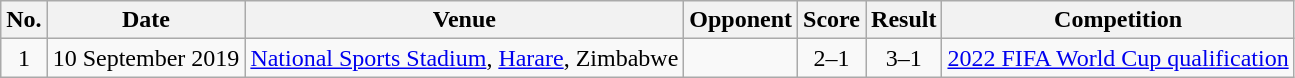<table class="wikitable sortable">
<tr>
<th scope="col">No.</th>
<th scope="col">Date</th>
<th scope="col">Venue</th>
<th scope="col">Opponent</th>
<th scope="col">Score</th>
<th scope="col">Result</th>
<th scope="col">Competition</th>
</tr>
<tr>
<td align="center">1</td>
<td>10 September 2019</td>
<td><a href='#'>National Sports Stadium</a>, <a href='#'>Harare</a>, Zimbabwe</td>
<td></td>
<td align="center">2–1</td>
<td align="center">3–1</td>
<td><a href='#'>2022 FIFA World Cup qualification</a></td>
</tr>
</table>
